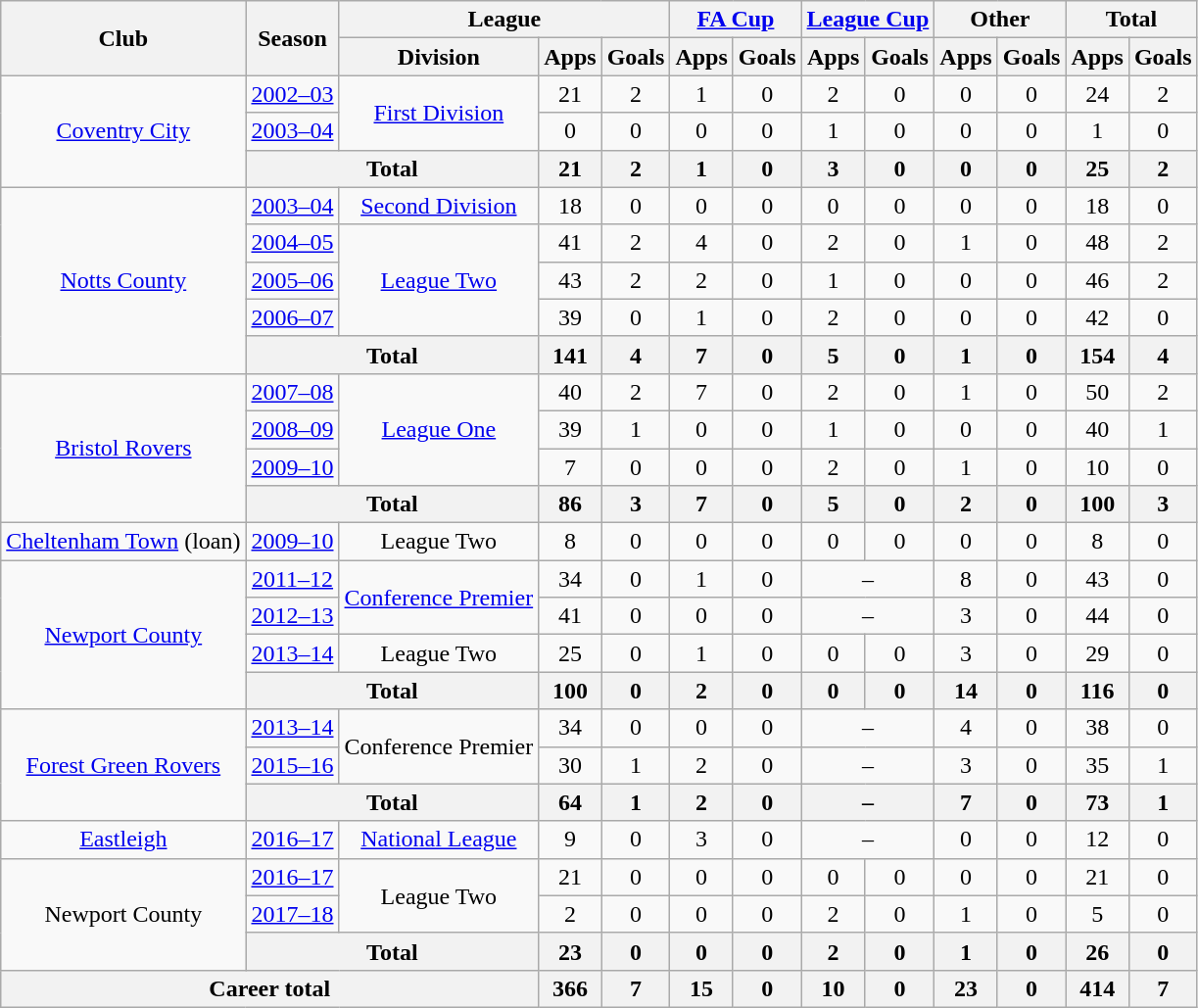<table class="wikitable" style="text-align:center">
<tr>
<th rowspan="2">Club</th>
<th rowspan="2">Season</th>
<th colspan="3">League</th>
<th colspan="2"><a href='#'>FA Cup</a></th>
<th colspan="2"><a href='#'>League Cup</a></th>
<th colspan="2">Other</th>
<th colspan="2">Total</th>
</tr>
<tr>
<th>Division</th>
<th>Apps</th>
<th>Goals</th>
<th>Apps</th>
<th>Goals</th>
<th>Apps</th>
<th>Goals</th>
<th>Apps</th>
<th>Goals</th>
<th>Apps</th>
<th>Goals</th>
</tr>
<tr>
<td rowspan="3"><a href='#'>Coventry City</a></td>
<td><a href='#'>2002–03</a></td>
<td rowspan="2"><a href='#'>First Division</a></td>
<td>21</td>
<td>2</td>
<td>1</td>
<td>0</td>
<td>2</td>
<td>0</td>
<td>0</td>
<td>0</td>
<td>24</td>
<td>2</td>
</tr>
<tr>
<td><a href='#'>2003–04</a></td>
<td>0</td>
<td>0</td>
<td>0</td>
<td>0</td>
<td>1</td>
<td>0</td>
<td>0</td>
<td>0</td>
<td>1</td>
<td>0</td>
</tr>
<tr>
<th colspan="2">Total</th>
<th>21</th>
<th>2</th>
<th>1</th>
<th>0</th>
<th>3</th>
<th>0</th>
<th>0</th>
<th>0</th>
<th>25</th>
<th>2</th>
</tr>
<tr>
<td rowspan="5"><a href='#'>Notts County</a></td>
<td><a href='#'>2003–04</a></td>
<td><a href='#'>Second Division</a></td>
<td>18</td>
<td>0</td>
<td>0</td>
<td>0</td>
<td>0</td>
<td>0</td>
<td>0</td>
<td>0</td>
<td>18</td>
<td>0</td>
</tr>
<tr>
<td><a href='#'>2004–05</a></td>
<td rowspan="3"><a href='#'>League Two</a></td>
<td>41</td>
<td>2</td>
<td>4</td>
<td>0</td>
<td>2</td>
<td>0</td>
<td>1</td>
<td>0</td>
<td>48</td>
<td>2</td>
</tr>
<tr>
<td><a href='#'>2005–06</a></td>
<td>43</td>
<td>2</td>
<td>2</td>
<td>0</td>
<td>1</td>
<td>0</td>
<td>0</td>
<td>0</td>
<td>46</td>
<td>2</td>
</tr>
<tr>
<td><a href='#'>2006–07</a></td>
<td>39</td>
<td>0</td>
<td>1</td>
<td>0</td>
<td>2</td>
<td>0</td>
<td>0</td>
<td>0</td>
<td>42</td>
<td>0</td>
</tr>
<tr>
<th colspan="2">Total</th>
<th>141</th>
<th>4</th>
<th>7</th>
<th>0</th>
<th>5</th>
<th>0</th>
<th>1</th>
<th>0</th>
<th>154</th>
<th>4</th>
</tr>
<tr>
<td rowspan="4"><a href='#'>Bristol Rovers</a></td>
<td><a href='#'>2007–08</a></td>
<td rowspan="3"><a href='#'>League One</a></td>
<td>40</td>
<td>2</td>
<td>7</td>
<td>0</td>
<td>2</td>
<td>0</td>
<td>1</td>
<td>0</td>
<td>50</td>
<td>2</td>
</tr>
<tr>
<td><a href='#'>2008–09</a></td>
<td>39</td>
<td>1</td>
<td>0</td>
<td>0</td>
<td>1</td>
<td>0</td>
<td>0</td>
<td>0</td>
<td>40</td>
<td>1</td>
</tr>
<tr>
<td><a href='#'>2009–10</a></td>
<td>7</td>
<td>0</td>
<td>0</td>
<td>0</td>
<td>2</td>
<td>0</td>
<td>1</td>
<td>0</td>
<td>10</td>
<td>0</td>
</tr>
<tr>
<th colspan="2">Total</th>
<th>86</th>
<th>3</th>
<th>7</th>
<th>0</th>
<th>5</th>
<th>0</th>
<th>2</th>
<th>0</th>
<th>100</th>
<th>3</th>
</tr>
<tr>
<td><a href='#'>Cheltenham Town</a> (loan)</td>
<td><a href='#'>2009–10</a></td>
<td>League Two</td>
<td>8</td>
<td>0</td>
<td>0</td>
<td>0</td>
<td>0</td>
<td>0</td>
<td>0</td>
<td>0</td>
<td>8</td>
<td>0</td>
</tr>
<tr>
<td rowspan="4"><a href='#'>Newport County</a></td>
<td><a href='#'>2011–12</a></td>
<td rowspan="2"><a href='#'>Conference Premier</a></td>
<td>34</td>
<td>0</td>
<td>1</td>
<td>0</td>
<td colspan="2">–</td>
<td>8</td>
<td>0</td>
<td>43</td>
<td>0</td>
</tr>
<tr>
<td><a href='#'>2012–13</a></td>
<td>41</td>
<td>0</td>
<td>0</td>
<td>0</td>
<td colspan="2">–</td>
<td>3</td>
<td>0</td>
<td>44</td>
<td>0</td>
</tr>
<tr>
<td><a href='#'>2013–14</a></td>
<td>League Two</td>
<td>25</td>
<td>0</td>
<td>1</td>
<td>0</td>
<td>0</td>
<td>0</td>
<td>3</td>
<td>0</td>
<td>29</td>
<td>0</td>
</tr>
<tr>
<th colspan="2">Total</th>
<th>100</th>
<th>0</th>
<th>2</th>
<th>0</th>
<th>0</th>
<th>0</th>
<th>14</th>
<th>0</th>
<th>116</th>
<th>0</th>
</tr>
<tr>
<td rowspan="3"><a href='#'>Forest Green Rovers</a></td>
<td><a href='#'>2013–14</a></td>
<td rowspan="2">Conference Premier</td>
<td>34</td>
<td>0</td>
<td>0</td>
<td>0</td>
<td colspan="2">–</td>
<td>4</td>
<td>0</td>
<td>38</td>
<td>0</td>
</tr>
<tr>
<td><a href='#'>2015–16</a></td>
<td>30</td>
<td>1</td>
<td>2</td>
<td>0</td>
<td colspan="2">–</td>
<td>3</td>
<td>0</td>
<td>35</td>
<td>1</td>
</tr>
<tr>
<th colspan="2">Total</th>
<th>64</th>
<th>1</th>
<th>2</th>
<th>0</th>
<th colspan="2">–</th>
<th>7</th>
<th>0</th>
<th>73</th>
<th>1</th>
</tr>
<tr>
<td><a href='#'>Eastleigh</a></td>
<td><a href='#'>2016–17</a></td>
<td><a href='#'>National League</a></td>
<td>9</td>
<td>0</td>
<td>3</td>
<td>0</td>
<td colspan="2">–</td>
<td>0</td>
<td>0</td>
<td>12</td>
<td>0</td>
</tr>
<tr>
<td rowspan="3">Newport County</td>
<td><a href='#'>2016–17</a></td>
<td rowspan="2">League Two</td>
<td>21</td>
<td>0</td>
<td>0</td>
<td>0</td>
<td>0</td>
<td>0</td>
<td>0</td>
<td>0</td>
<td>21</td>
<td>0</td>
</tr>
<tr>
<td><a href='#'>2017–18</a></td>
<td>2</td>
<td>0</td>
<td>0</td>
<td>0</td>
<td>2</td>
<td>0</td>
<td>1</td>
<td>0</td>
<td>5</td>
<td>0</td>
</tr>
<tr>
<th colspan="2">Total</th>
<th>23</th>
<th>0</th>
<th>0</th>
<th>0</th>
<th>2</th>
<th>0</th>
<th>1</th>
<th>0</th>
<th>26</th>
<th>0</th>
</tr>
<tr>
<th colspan="3">Career total</th>
<th>366</th>
<th>7</th>
<th>15</th>
<th>0</th>
<th>10</th>
<th>0</th>
<th>23</th>
<th>0</th>
<th>414</th>
<th>7</th>
</tr>
</table>
